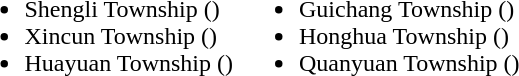<table>
<tr>
<td valign="top"><br><ul><li>Shengli Township ()</li><li>Xincun Township ()</li><li>Huayuan Township ()</li></ul></td>
<td valign="top"><br><ul><li>Guichang Township ()</li><li>Honghua Township ()</li><li>Quanyuan Township ()</li></ul></td>
</tr>
</table>
